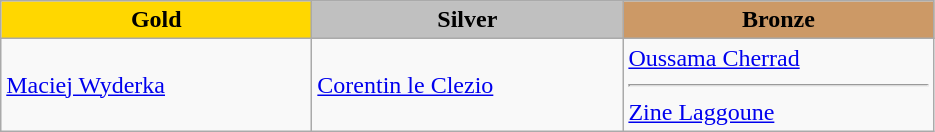<table class="wikitable" style="text-align:left">
<tr align="center">
<td width=200 bgcolor=gold><strong>Gold</strong></td>
<td width=200 bgcolor=silver><strong>Silver</strong></td>
<td width=200 bgcolor=CC9966><strong>Bronze</strong></td>
</tr>
<tr>
<td><a href='#'>Maciej Wyderka</a><br></td>
<td><a href='#'>Corentin le Clezio</a><br></td>
<td><a href='#'>Oussama Cherrad</a><br><hr><a href='#'>Zine Laggoune</a><br></td>
</tr>
</table>
